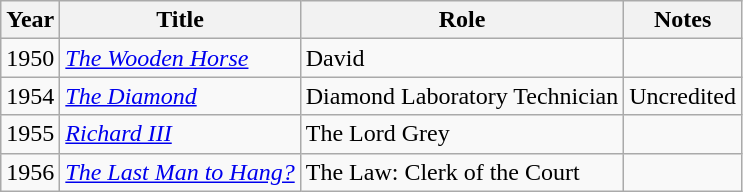<table class="wikitable">
<tr>
<th>Year</th>
<th>Title</th>
<th>Role</th>
<th>Notes</th>
</tr>
<tr>
<td>1950</td>
<td><em><a href='#'>The Wooden Horse</a></em></td>
<td>David</td>
<td></td>
</tr>
<tr>
<td>1954</td>
<td><em><a href='#'>The Diamond</a></em></td>
<td>Diamond Laboratory Technician</td>
<td>Uncredited</td>
</tr>
<tr>
<td>1955</td>
<td><em><a href='#'>Richard III</a></em></td>
<td>The Lord Grey</td>
<td></td>
</tr>
<tr>
<td>1956</td>
<td><em><a href='#'>The Last Man to Hang?</a></em></td>
<td>The Law: Clerk of the Court</td>
<td></td>
</tr>
</table>
